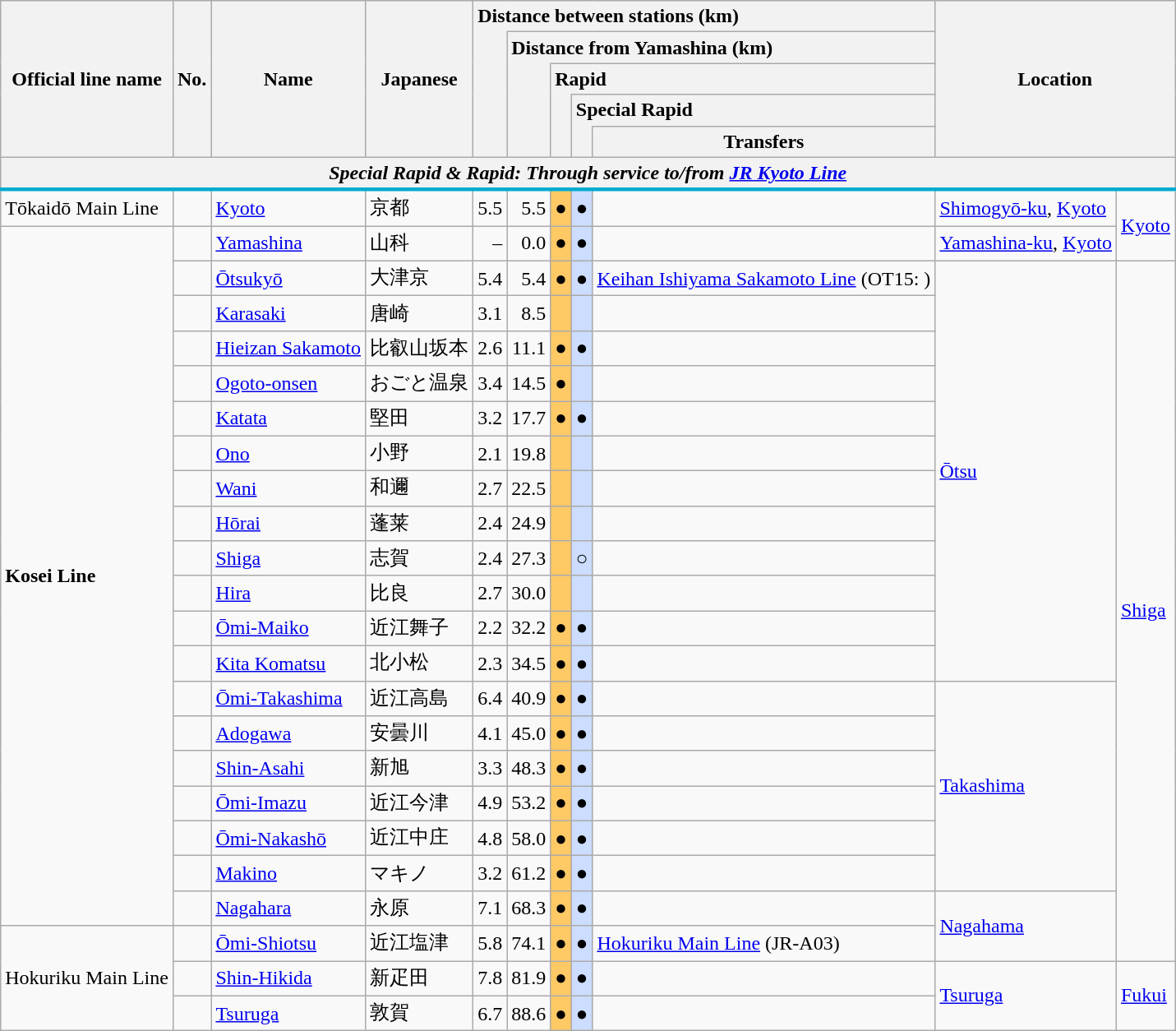<table class="wikitable">
<tr>
<th rowspan="5">Official line name</th>
<th rowspan="5">No.</th>
<th rowspan="5">Name</th>
<th rowspan="5">Japanese</th>
<th colspan="5" style="border-bottom:none;text-align:left;">Distance between stations (km)</th>
<th colspan="2" rowspan="5">Location</th>
</tr>
<tr>
<th rowspan="4" style="border-top:none;"></th>
<th colspan="4" style="border-bottom:none;text-align:left;">Distance from Yamashina (km)</th>
</tr>
<tr>
<th rowspan="3" style="border-top:none;"></th>
<th colspan="3" style="border-bottom:none;text-align:left;">Rapid</th>
</tr>
<tr>
<th rowspan="2" style="border-top:none;"></th>
<th colspan="2" style="border-bottom:none;text-align:left;">Special Rapid</th>
</tr>
<tr>
<th style="border-top:none;"></th>
<th>Transfers</th>
</tr>
<tr>
<th colspan="11" style="border-bottom:solid 3px #00acd1"><em>Special Rapid & Rapid: Through service to/from <a href='#'>JR Kyoto Line</a></em></th>
</tr>
<tr>
<td rowspan="2">Tōkaidō Main Line</td>
<td></td>
<td><a href='#'>Kyoto</a></td>
<td>京都</td>
<td style="text-align: right;">5.5</td>
<td style="text-align: right;">5.5</td>
<td style="background-color:#ffc966;" align="center">●</td>
<td style="background-color:#cdf;" align="center">●</td>
<td></td>
<td><a href='#'>Shimogyō-ku</a>, <a href='#'>Kyoto</a></td>
<td rowspan="3"><a href='#'>Kyoto</a></td>
</tr>
<tr>
<td rowspan="2"></td>
<td rowspan="2"><a href='#'>Yamashina</a></td>
<td rowspan="2">山科</td>
<td rowspan="2" style="text-align: right;">–</td>
<td rowspan="2" style="text-align: right;">0.0</td>
<td rowspan="2" style="background-color:#ffc966;" align="center">●</td>
<td rowspan="2" style="background-color:#cdf;" align="center">●</td>
<td rowspan="2"></td>
<td rowspan="2"><a href='#'>Yamashina-ku</a>, <a href='#'>Kyoto</a></td>
</tr>
<tr>
<td rowspan="21"><strong>Kosei Line</strong></td>
</tr>
<tr>
<td></td>
<td><a href='#'>Ōtsukyō</a></td>
<td>大津京</td>
<td style="text-align: right;">5.4</td>
<td style="text-align: right;">5.4</td>
<td style="background-color:#ffc966;" align="center">●</td>
<td style="background-color:#cdf;" align="center">●</td>
<td><a href='#'>Keihan Ishiyama Sakamoto Line</a> (OT15: )</td>
<td rowspan="12"><a href='#'>Ōtsu</a></td>
<td rowspan="21"><a href='#'>Shiga</a></td>
</tr>
<tr>
<td></td>
<td><a href='#'>Karasaki</a></td>
<td>唐崎</td>
<td style="text-align: right;">3.1</td>
<td style="text-align: right;">8.5</td>
<td style="background-color:#ffc966;" align="center"></td>
<td style="background-color:#cdf;" align="center"></td>
<td> </td>
</tr>
<tr>
<td></td>
<td><a href='#'>Hieizan Sakamoto</a></td>
<td>比叡山坂本</td>
<td style="text-align: right;">2.6</td>
<td style="text-align: right;">11.1</td>
<td style="background-color:#ffc966;" align="center">●</td>
<td style="background-color:#cdf;" align="center">●</td>
<td> </td>
</tr>
<tr>
<td></td>
<td><a href='#'>Ogoto-onsen</a></td>
<td>おごと温泉</td>
<td style="text-align: right;">3.4</td>
<td style="text-align: right;">14.5</td>
<td style="background-color:#ffc966;" align="center">●</td>
<td style="background-color:#cdf;" align="center"></td>
<td> </td>
</tr>
<tr>
<td></td>
<td><a href='#'>Katata</a></td>
<td>堅田</td>
<td style="text-align: right;">3.2</td>
<td style="text-align: right;">17.7</td>
<td style="background-color:#ffc966;" align="center">●</td>
<td style="background-color:#cdf;" align="center">●</td>
<td> </td>
</tr>
<tr>
<td></td>
<td><a href='#'>Ono</a></td>
<td>小野</td>
<td style="text-align: right;">2.1</td>
<td style="text-align: right;">19.8</td>
<td style="background-color:#ffc966;" align="center"></td>
<td style="background-color:#cdf;" align="center"></td>
<td> </td>
</tr>
<tr>
<td></td>
<td><a href='#'>Wani</a></td>
<td>和邇</td>
<td style="text-align: right;">2.7</td>
<td style="text-align: right;">22.5</td>
<td style="background-color:#ffc966;" align="center"></td>
<td style="background-color:#cdf;" align="center"></td>
<td> </td>
</tr>
<tr>
<td></td>
<td><a href='#'>Hōrai</a></td>
<td>蓬莱</td>
<td style="text-align: right;">2.4</td>
<td style="text-align: right;">24.9</td>
<td style="background-color:#ffc966;" align="center"></td>
<td style="background-color:#cdf;" align="center"></td>
<td> </td>
</tr>
<tr>
<td></td>
<td><a href='#'>Shiga</a></td>
<td>志賀</td>
<td style="text-align: right;">2.4</td>
<td style="text-align: right;">27.3</td>
<td style="background-color:#ffc966;" align="center"></td>
<td style="background-color:#cdf;" align="center">○</td>
<td> </td>
</tr>
<tr>
<td></td>
<td><a href='#'>Hira</a></td>
<td>比良</td>
<td style="text-align: right;">2.7</td>
<td style="text-align: right;">30.0</td>
<td style="background-color:#ffc966;" align="center"></td>
<td style="background-color:#cdf;" align="center"></td>
<td> </td>
</tr>
<tr>
<td></td>
<td><a href='#'>Ōmi-Maiko</a></td>
<td>近江舞子</td>
<td style="text-align: right;">2.2</td>
<td style="text-align: right;">32.2</td>
<td style="background-color:#ffc966;" align="center">●</td>
<td style="background-color:#cdf;" align="center">●</td>
<td> </td>
</tr>
<tr>
<td></td>
<td><a href='#'>Kita Komatsu</a></td>
<td>北小松</td>
<td style="text-align: right;">2.3</td>
<td style="text-align: right;">34.5</td>
<td style="background-color:#ffc966;" align="center">●</td>
<td style="background-color:#cdf;" align="center">●</td>
<td> </td>
</tr>
<tr>
<td></td>
<td><a href='#'>Ōmi-Takashima</a></td>
<td>近江高島</td>
<td style="text-align: right;">6.4</td>
<td style="text-align: right;">40.9</td>
<td style="background-color:#ffc966;" align="center">●</td>
<td style="background-color:#cdf;" align="center">●</td>
<td> </td>
<td rowspan="6"><a href='#'>Takashima</a></td>
</tr>
<tr>
<td></td>
<td><a href='#'>Adogawa</a></td>
<td>安曇川</td>
<td style="text-align: right;">4.1</td>
<td style="text-align: right;">45.0</td>
<td style="background-color:#ffc966;" align="center">●</td>
<td style="background-color:#cdf;" align="center">●</td>
<td> </td>
</tr>
<tr>
<td></td>
<td><a href='#'>Shin-Asahi</a></td>
<td>新旭</td>
<td style="text-align: right;">3.3</td>
<td style="text-align: right;">48.3</td>
<td style="background-color:#ffc966;" align="center">●</td>
<td style="background-color:#cdf;" align="center">●</td>
<td> </td>
</tr>
<tr>
<td></td>
<td><a href='#'>Ōmi-Imazu</a></td>
<td>近江今津</td>
<td style="text-align: right;">4.9</td>
<td style="text-align: right;">53.2</td>
<td style="background-color:#ffc966;" align="center">●</td>
<td style="background-color:#cdf;" align="center">●</td>
<td> </td>
</tr>
<tr>
<td></td>
<td><a href='#'>Ōmi-Nakashō</a></td>
<td>近江中庄</td>
<td style="text-align: right;">4.8</td>
<td style="text-align: right;">58.0</td>
<td style="background-color:#ffc966;" align="center">●</td>
<td style="background-color:#cdf;" align="center">●</td>
<td> </td>
</tr>
<tr>
<td></td>
<td><a href='#'>Makino</a></td>
<td>マキノ</td>
<td style="text-align: right;">3.2</td>
<td style="text-align: right;">61.2</td>
<td style="background-color:#ffc966;" align="center">●</td>
<td style="background-color:#cdf;" align="center">●</td>
<td> </td>
</tr>
<tr>
<td></td>
<td><a href='#'>Nagahara</a></td>
<td>永原</td>
<td style="text-align: right;">7.1</td>
<td style="text-align: right;">68.3</td>
<td style="background-color:#ffc966;" align="center">●</td>
<td style="background-color:#cdf;" align="center">●</td>
<td> </td>
<td rowspan="3"><a href='#'>Nagahama</a></td>
</tr>
<tr>
<td rowspan="2"></td>
<td rowspan="2"><a href='#'>Ōmi-Shiotsu</a></td>
<td rowspan="2">近江塩津</td>
<td rowspan="2" style="text-align: right;">5.8</td>
<td rowspan="2" style="text-align: right;">74.1</td>
<td style="background-color:#ffc966;" rowspan="2" align="center">●</td>
<td style="background-color:#cdf;" rowspan="2" align="center">●</td>
<td rowspan="2"> <a href='#'>Hokuriku Main Line</a> (JR-A03)</td>
</tr>
<tr>
<td rowspan="3">Hokuriku Main Line</td>
</tr>
<tr>
<td></td>
<td><a href='#'>Shin-Hikida</a></td>
<td>新疋田</td>
<td style="text-align: right;">7.8</td>
<td style="text-align: right;">81.9</td>
<td style="background-color:#ffc966;" align="center">●</td>
<td style="background-color:#cdf;" align="center">●</td>
<td> </td>
<td rowspan="2"><a href='#'>Tsuruga</a></td>
<td rowspan="2"><a href='#'>Fukui</a></td>
</tr>
<tr>
<td></td>
<td><a href='#'>Tsuruga</a></td>
<td>敦賀</td>
<td style="text-align: right;">6.7</td>
<td style="text-align: right;">88.6</td>
<td style="background-color:#ffc966;" align="center">●</td>
<td style="background-color:#cdf;" align="center">●</td>
<td></td>
</tr>
</table>
